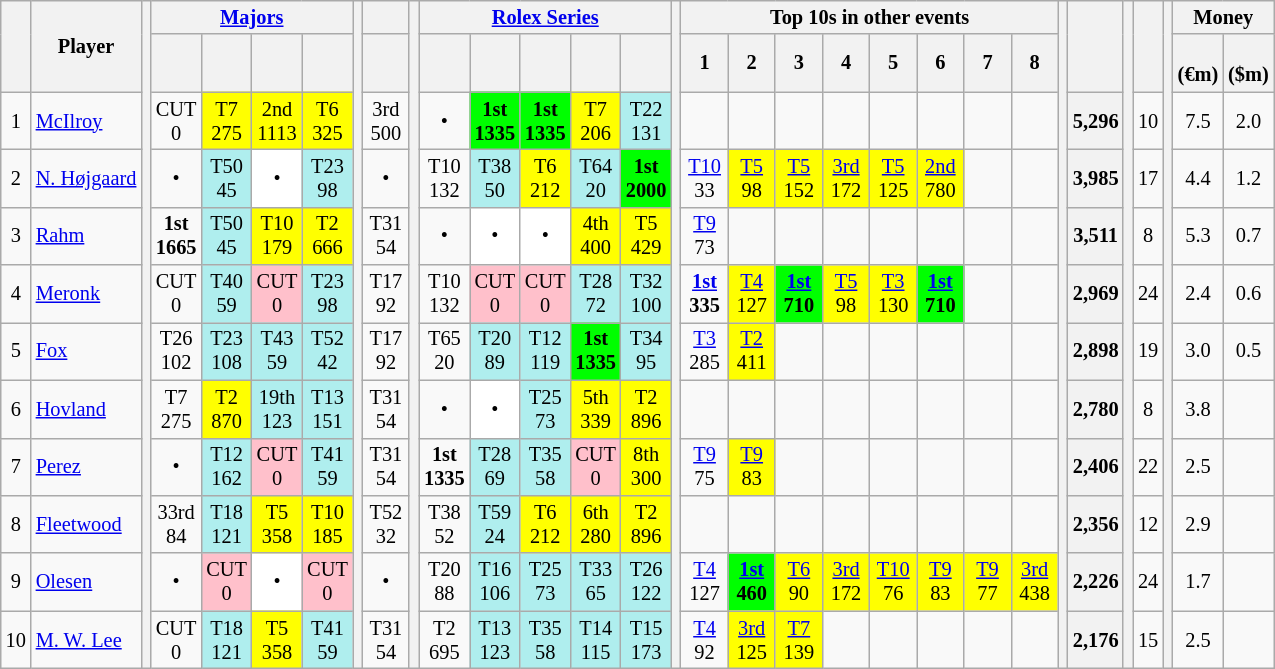<table class=wikitable style=font-size:85%;text-align:center>
<tr>
<th rowspan=2></th>
<th rowspan="2";>Player</th>
<th rowspan="12"></th>
<th colspan=4><a href='#'>Majors</a></th>
<th rowspan="12"></th>
<th colspan=1></th>
<th rowspan="12"></th>
<th colspan=5><a href='#'>Rolex Series</a></th>
<th rowspan="12"></th>
<th colspan="8">Top 10s in other  events</th>
<th rowspan="12"></th>
<th rowspan=2></th>
<th rowspan="12"></th>
<th rowspan=2></th>
<th rowspan="12"></th>
<th colspan=2>Money</th>
</tr>
<tr>
<th style="width:25px;"></th>
<th style="width:25px;"></th>
<th style="width:25px;"></th>
<th style="width:25px;"></th>
<th style="width:25px;"></th>
<th style="width:25px;"></th>
<th style="width:25px;"></th>
<th style="width:25px;"></th>
<th style="width:25px;"></th>
<th style="width:25px;"></th>
<th style="width:25px;">1</th>
<th style="width:25px;">2</th>
<th style="width:25px;">3</th>
<th style="width:25px;">4</th>
<th style="width:25px;">5</th>
<th style="width:25px;">6</th>
<th style="width:25px;">7</th>
<th style="width:25px;">8</th>
<th style="width:25px;"><br>(€m)</th>
<th style="width:25px;"><br>($m)</th>
</tr>
<tr>
<td>1</td>
<td align="left"> <a href='#'>McIlroy</a></td>
<td>CUT<br>0</td>
<td style="background:yellow">T7<br>275</td>
<td style="background:yellow">2nd<br>1113</td>
<td style="background:yellow">T6<br>325</td>
<td>3rd<br>500</td>
<td>•</td>
<td style="background:lime"><strong>1st<br>1335</strong></td>
<td style="background:lime"><strong>1st<br>1335</strong></td>
<td style="background:yellow">T7<br>206</td>
<td style="background:#afeeee">T22<br>131</td>
<td></td>
<td></td>
<td></td>
<td></td>
<td></td>
<td></td>
<td></td>
<td></td>
<th>5,296</th>
<td>10</td>
<td>7.5</td>
<td>2.0</td>
</tr>
<tr>
<td>2</td>
<td align="left"> <a href='#'>N. Højgaard</a></td>
<td>•</td>
<td style="background:#afeeee">T50<br>45</td>
<td style="background:white">•</td>
<td style="background:#afeeee">T23<br>98</td>
<td>•</td>
<td>T10<br>132</td>
<td style="background:#afeeee">T38<br>50</td>
<td style="background:yellow">T6<br>212</td>
<td style="background:#afeeee">T64<br>20</td>
<td style="background:lime"><strong>1st<br>2000</strong></td>
<td><a href='#'>T10</a><br>33</td>
<td style="background:yellow"><a href='#'>T5</a><br>98</td>
<td style="background:yellow"><a href='#'>T5</a><br>152</td>
<td style="background:yellow"><a href='#'>3rd</a><br>172</td>
<td style="background:yellow"><a href='#'>T5</a><br>125</td>
<td style="background:yellow"><a href='#'>2nd</a><br>780</td>
<td></td>
<td></td>
<th>3,985</th>
<td>17</td>
<td>4.4</td>
<td>1.2</td>
</tr>
<tr>
<td>3</td>
<td align="left"> <a href='#'>Rahm</a></td>
<td><strong>1st<br>1665</strong></td>
<td style="background:#afeeee">T50<br>45</td>
<td style="background:yellow">T10<br>179</td>
<td style="background:yellow">T2<br>666</td>
<td>T31<br>54</td>
<td>•</td>
<td style="background:white">•</td>
<td style="background:white">•</td>
<td style="background:yellow">4th<br>400</td>
<td style="background:yellow">T5<br>429</td>
<td><a href='#'>T9</a><br>73</td>
<td></td>
<td></td>
<td></td>
<td></td>
<td></td>
<td></td>
<td></td>
<th>3,511</th>
<td>8</td>
<td>5.3</td>
<td>0.7</td>
</tr>
<tr>
<td>4</td>
<td align="left"> <a href='#'>Meronk</a></td>
<td>CUT<br>0</td>
<td style="background:#afeeee">T40<br>59</td>
<td style="background:pink">CUT<br>0</td>
<td style="background:#afeeee">T23<br>98</td>
<td>T17<br>92</td>
<td>T10<br>132</td>
<td style="background:pink">CUT<br>0</td>
<td style="background:pink">CUT<br>0</td>
<td style="background:#afeeee">T28<br>72</td>
<td style="background:#afeeee">T32<br>100</td>
<td><strong><a href='#'>1st</a><br>335</strong></td>
<td style="background:yellow"><a href='#'>T4</a><br>127</td>
<td style="background:lime"><strong><a href='#'>1st</a><br>710</strong></td>
<td style="background:yellow"><a href='#'>T5</a><br>98</td>
<td style="background:yellow"><a href='#'>T3</a><br>130</td>
<td style="background:lime"><strong><a href='#'>1st</a><br>710</strong></td>
<td></td>
<td></td>
<th>2,969</th>
<td>24</td>
<td>2.4</td>
<td>0.6</td>
</tr>
<tr>
<td>5</td>
<td align="left"> <a href='#'>Fox</a></td>
<td>T26<br>102</td>
<td style="background:#afeeee">T23<br>108</td>
<td style="background:#afeeee">T43<br>59</td>
<td style="background:#afeeee">T52<br>42</td>
<td>T17<br>92</td>
<td>T65<br>20</td>
<td style="background:#afeeee">T20<br>89</td>
<td style="background:#afeeee">T12<br>119</td>
<td style="background:lime"><strong>1st<br>1335</strong></td>
<td style="background:#afeeee">T34<br>95</td>
<td><a href='#'>T3</a><br>285</td>
<td style="background:yellow"><a href='#'>T2</a><br>411</td>
<td></td>
<td></td>
<td></td>
<td></td>
<td></td>
<td></td>
<th>2,898</th>
<td>19</td>
<td>3.0</td>
<td>0.5</td>
</tr>
<tr>
<td>6</td>
<td align="left"> <a href='#'>Hovland</a></td>
<td>T7<br>275</td>
<td style="background:yellow">T2<br>870</td>
<td style="background:#afeeee">19th<br>123</td>
<td style="background:#afeeee">T13<br>151</td>
<td>T31<br>54</td>
<td>•</td>
<td style="background:white">•</td>
<td style="background:#afeeee">T25<br>73</td>
<td style="background:yellow">5th<br>339</td>
<td style="background:yellow">T2<br>896</td>
<td></td>
<td></td>
<td></td>
<td></td>
<td></td>
<td></td>
<td></td>
<td></td>
<th>2,780</th>
<td>8</td>
<td>3.8</td>
<td></td>
</tr>
<tr>
<td>7</td>
<td align="left"> <a href='#'>Perez</a></td>
<td>•</td>
<td style="background:#afeeee">T12<br>162</td>
<td style="background:pink">CUT<br>0</td>
<td style="background:#afeeee">T41<br>59</td>
<td>T31<br>54</td>
<td><strong>1st<br>1335</strong></td>
<td style="background:#afeeee">T28<br>69</td>
<td style="background:#afeeee">T35<br>58</td>
<td style="background:pink">CUT<br>0</td>
<td style="background:yellow">8th<br>300</td>
<td><a href='#'>T9</a><br>75</td>
<td style="background:yellow"><a href='#'>T9</a><br>83</td>
<td></td>
<td></td>
<td></td>
<td></td>
<td></td>
<td></td>
<th>2,406</th>
<td>22</td>
<td>2.5</td>
<td></td>
</tr>
<tr>
<td>8</td>
<td align="left"> <a href='#'>Fleetwood</a></td>
<td>33rd<br>84</td>
<td style="background:#afeeee">T18<br>121</td>
<td style="background:yellow">T5<br>358</td>
<td style="background:yellow">T10<br>185</td>
<td>T52<br>32</td>
<td>T38<br>52</td>
<td style="background:#afeeee">T59<br>24</td>
<td style="background:yellow">T6<br>212</td>
<td style="background:yellow">6th<br>280</td>
<td style="background:yellow">T2<br>896</td>
<td></td>
<td></td>
<td></td>
<td></td>
<td></td>
<td></td>
<td></td>
<td></td>
<th>2,356</th>
<td>12</td>
<td>2.9</td>
<td></td>
</tr>
<tr>
<td>9</td>
<td align="left"> <a href='#'>Olesen</a></td>
<td>•</td>
<td style="background:pink">CUT<br>0</td>
<td style="background:white">•</td>
<td style="background:pink">CUT<br>0</td>
<td>•</td>
<td>T20<br>88</td>
<td style="background:#afeeee">T16<br>106</td>
<td style="background:#afeeee">T25<br>73</td>
<td style="background:#afeeee">T33<br>65</td>
<td style="background:#afeeee">T26<br>122</td>
<td><a href='#'>T4</a><br>127</td>
<td style="background:lime"><strong><a href='#'>1st</a><br>460</strong></td>
<td style="background:yellow"><a href='#'>T6</a><br>90</td>
<td style="background:yellow"><a href='#'>3rd</a><br>172</td>
<td style="background:yellow"><a href='#'>T10</a><br>76</td>
<td style="background:yellow"><a href='#'>T9</a><br>83</td>
<td style="background:yellow"><a href='#'>T9</a><br>77</td>
<td style="background:yellow"><a href='#'>3rd</a><br>438</td>
<th>2,226</th>
<td>24</td>
<td>1.7</td>
<td></td>
</tr>
<tr>
<td>10</td>
<td align="left"> <a href='#'>M. W. Lee</a></td>
<td>CUT<br>0</td>
<td style="background:#afeeee">T18<br>121</td>
<td style="background:yellow">T5<br>358</td>
<td style="background:#afeeee">T41<br>59</td>
<td>T31<br>54</td>
<td>T2<br>695</td>
<td style="background:#afeeee">T13<br>123</td>
<td style="background:#afeeee">T35<br>58</td>
<td style="background:#afeeee">T14<br>115</td>
<td style="background:#afeeee">T15<br>173</td>
<td><a href='#'>T4</a><br>92</td>
<td style="background:yellow"><a href='#'>3rd</a><br>125</td>
<td style="background:yellow"><a href='#'>T7</a><br>139</td>
<td></td>
<td></td>
<td></td>
<td></td>
<td></td>
<th>2,176</th>
<td>15</td>
<td>2.5</td>
<td></td>
</tr>
</table>
